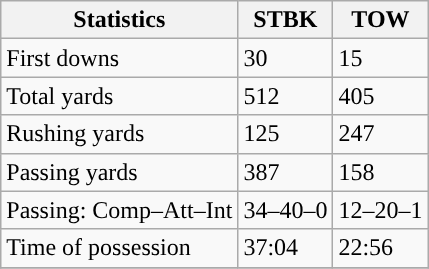<table class="wikitable" style="float: left;">
<tr>
<th>Statistics</th>
<th>STBK</th>
<th>TOW</th>
</tr>
<tr>
<td>First downs</td>
<td>30</td>
<td>15</td>
</tr>
<tr>
<td>Total yards</td>
<td>512</td>
<td>405</td>
</tr>
<tr>
<td>Rushing yards</td>
<td>125</td>
<td>247</td>
</tr>
<tr>
<td>Passing yards</td>
<td>387</td>
<td>158</td>
</tr>
<tr>
<td>Passing: Comp–Att–Int</td>
<td>34–40–0</td>
<td>12–20–1</td>
</tr>
<tr>
<td>Time of possession</td>
<td>37:04</td>
<td>22:56</td>
</tr>
<tr>
</tr>
</table>
